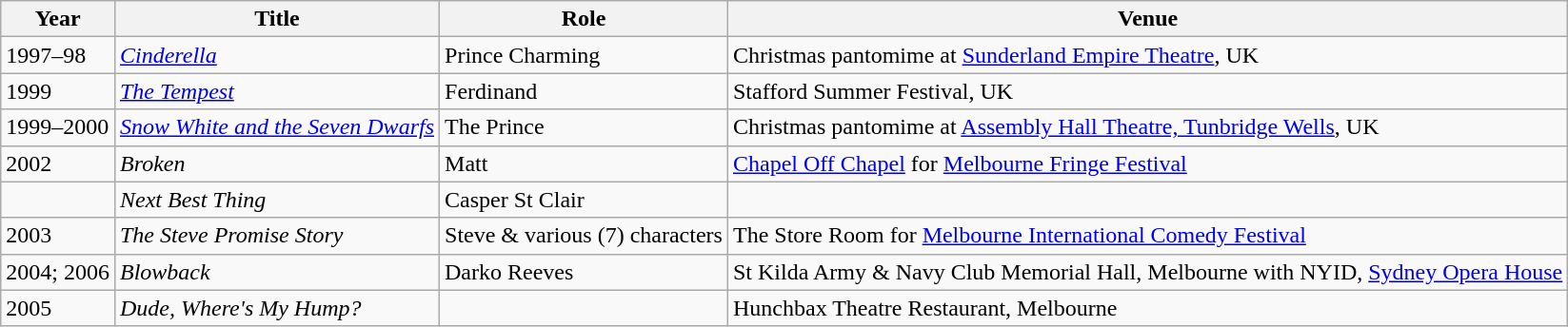<table class="wikitable">
<tr>
<th>Year</th>
<th>Title</th>
<th>Role</th>
<th>Venue</th>
</tr>
<tr>
<td>1997–98</td>
<td><em><a href='#'>Cinderella</a></em></td>
<td>Prince Charming</td>
<td>Christmas pantomime at <a href='#'>Sunderland Empire Theatre</a>, UK</td>
</tr>
<tr>
<td>1999</td>
<td><em><a href='#'>The Tempest</a></em></td>
<td>Ferdinand</td>
<td>Stafford Summer Festival, UK</td>
</tr>
<tr>
<td>1999–2000</td>
<td><em><a href='#'>Snow White and the Seven Dwarfs</a></em></td>
<td>The Prince</td>
<td>Christmas pantomime at <a href='#'>Assembly Hall Theatre, Tunbridge Wells</a>, UK</td>
</tr>
<tr>
<td>2002</td>
<td><em>Broken</em></td>
<td>Matt</td>
<td><a href='#'>Chapel Off Chapel</a> for <a href='#'>Melbourne Fringe Festival</a></td>
</tr>
<tr>
<td></td>
<td><em>Next Best Thing</em></td>
<td>Casper St Clair</td>
<td></td>
</tr>
<tr>
<td>2003</td>
<td><em>The Steve Promise Story</em></td>
<td>Steve & various (7) characters</td>
<td>The Store Room for <a href='#'>Melbourne International Comedy Festival</a></td>
</tr>
<tr>
<td>2004; 2006</td>
<td><em>Blowback</em></td>
<td>Darko Reeves</td>
<td>St Kilda Army & Navy Club Memorial Hall, Melbourne with NYID, <a href='#'>Sydney Opera House</a></td>
</tr>
<tr>
<td>2005</td>
<td><em>Dude, Where's My Hump?</em></td>
<td></td>
<td>Hunchbax Theatre Restaurant, Melbourne</td>
</tr>
</table>
